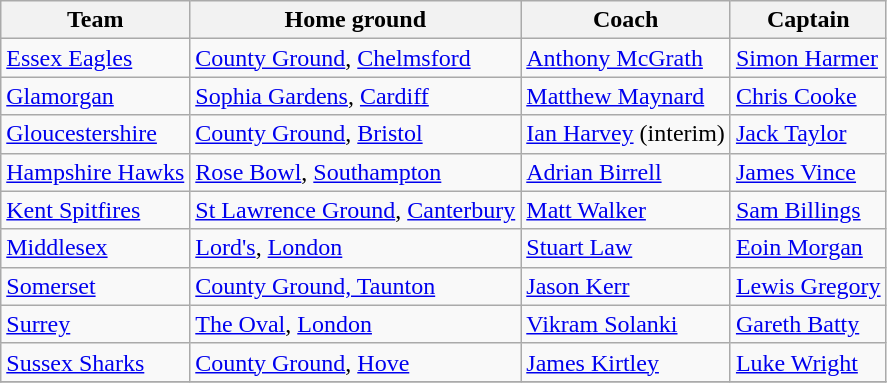<table class="wikitable sortable">
<tr>
<th>Team</th>
<th>Home ground</th>
<th>Coach</th>
<th>Captain</th>
</tr>
<tr>
<td><a href='#'>Essex Eagles</a></td>
<td><a href='#'>County Ground</a>, <a href='#'>Chelmsford</a></td>
<td> <a href='#'>Anthony McGrath</a></td>
<td> <a href='#'>Simon Harmer</a></td>
</tr>
<tr>
<td><a href='#'>Glamorgan</a></td>
<td><a href='#'>Sophia Gardens</a>, <a href='#'>Cardiff</a></td>
<td> <a href='#'>Matthew Maynard</a></td>
<td> <a href='#'>Chris Cooke</a></td>
</tr>
<tr>
<td><a href='#'>Gloucestershire</a></td>
<td><a href='#'>County Ground</a>, <a href='#'>Bristol</a></td>
<td> <a href='#'>Ian Harvey</a> (interim)</td>
<td> <a href='#'>Jack Taylor</a></td>
</tr>
<tr>
<td><a href='#'>Hampshire Hawks</a></td>
<td><a href='#'>Rose Bowl</a>, <a href='#'>Southampton</a></td>
<td> <a href='#'>Adrian Birrell</a></td>
<td> <a href='#'>James Vince</a></td>
</tr>
<tr>
<td><a href='#'>Kent Spitfires</a></td>
<td><a href='#'>St Lawrence Ground</a>, <a href='#'>Canterbury</a></td>
<td> <a href='#'>Matt Walker</a></td>
<td> <a href='#'>Sam Billings</a></td>
</tr>
<tr>
<td><a href='#'>Middlesex</a></td>
<td><a href='#'>Lord's</a>, <a href='#'>London</a></td>
<td> <a href='#'>Stuart Law</a></td>
<td> <a href='#'>Eoin Morgan</a></td>
</tr>
<tr>
<td><a href='#'>Somerset</a></td>
<td><a href='#'>County Ground, Taunton</a></td>
<td> <a href='#'>Jason Kerr</a></td>
<td> <a href='#'>Lewis Gregory</a></td>
</tr>
<tr>
<td><a href='#'>Surrey</a></td>
<td><a href='#'>The Oval</a>, <a href='#'>London</a></td>
<td> <a href='#'>Vikram Solanki</a></td>
<td> <a href='#'>Gareth Batty</a></td>
</tr>
<tr>
<td><a href='#'>Sussex Sharks</a></td>
<td><a href='#'>County Ground</a>, <a href='#'>Hove</a></td>
<td> <a href='#'>James Kirtley</a></td>
<td> <a href='#'>Luke Wright</a></td>
</tr>
<tr>
</tr>
</table>
